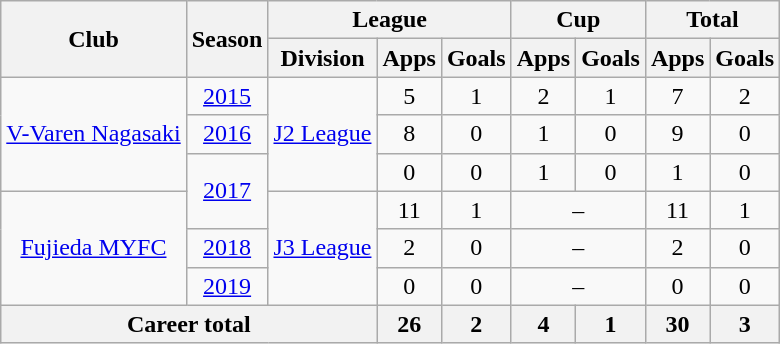<table class="wikitable" style="text-align: center;">
<tr>
<th rowspan="2">Club</th>
<th rowspan="2">Season</th>
<th colspan="3">League</th>
<th colspan="2">Cup</th>
<th colspan="2">Total</th>
</tr>
<tr>
<th>Division</th>
<th>Apps</th>
<th>Goals</th>
<th>Apps</th>
<th>Goals</th>
<th>Apps</th>
<th>Goals</th>
</tr>
<tr>
<td rowspan="3"><a href='#'>V-Varen Nagasaki</a></td>
<td><a href='#'>2015</a></td>
<td rowspan="3"><a href='#'>J2 League</a></td>
<td>5</td>
<td>1</td>
<td>2</td>
<td>1</td>
<td>7</td>
<td>2</td>
</tr>
<tr>
<td><a href='#'>2016</a></td>
<td>8</td>
<td>0</td>
<td>1</td>
<td>0</td>
<td>9</td>
<td>0</td>
</tr>
<tr>
<td rowspan="2"><a href='#'>2017</a></td>
<td>0</td>
<td>0</td>
<td>1</td>
<td>0</td>
<td>1</td>
<td>0</td>
</tr>
<tr>
<td rowspan="3"><a href='#'>Fujieda MYFC</a></td>
<td rowspan="3"><a href='#'>J3 League</a></td>
<td>11</td>
<td>1</td>
<td colspan="2">–</td>
<td>11</td>
<td>1</td>
</tr>
<tr>
<td><a href='#'>2018</a></td>
<td>2</td>
<td>0</td>
<td colspan="2">–</td>
<td>2</td>
<td>0</td>
</tr>
<tr>
<td><a href='#'>2019</a></td>
<td>0</td>
<td>0</td>
<td colspan="2">–</td>
<td>0</td>
<td>0</td>
</tr>
<tr>
<th colspan="3">Career total</th>
<th>26</th>
<th>2</th>
<th>4</th>
<th>1</th>
<th>30</th>
<th>3</th>
</tr>
</table>
